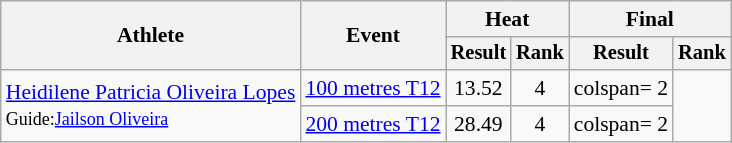<table class="wikitable" style="font-size:90%">
<tr>
<th rowspan="2">Athlete</th>
<th rowspan="2">Event</th>
<th colspan="2">Heat</th>
<th colspan="2">Final</th>
</tr>
<tr style="font-size:95%">
<th>Result</th>
<th>Rank</th>
<th>Result</th>
<th>Rank</th>
</tr>
<tr align=center>
<td align=left rowspan=2><a href='#'>Heidilene Patricia Oliveira Lopes</a><br><small>Guide:<a href='#'>Jailson Oliveira</a></small></td>
<td align=left><a href='#'>100 metres T12</a></td>
<td>13.52</td>
<td>4</td>
<td>colspan= 2 </td>
</tr>
<tr align=center>
<td align=left><a href='#'>200 metres T12</a></td>
<td>28.49</td>
<td>4</td>
<td>colspan= 2 </td>
</tr>
</table>
